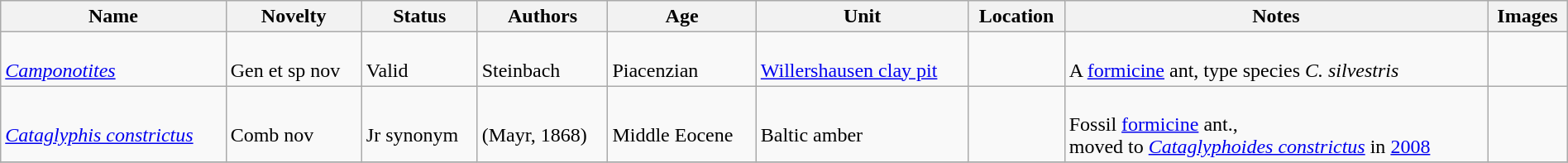<table class="wikitable sortable" align="center" width="100%">
<tr>
<th>Name</th>
<th>Novelty</th>
<th>Status</th>
<th>Authors</th>
<th>Age</th>
<th>Unit</th>
<th>Location</th>
<th>Notes</th>
<th>Images</th>
</tr>
<tr>
<td><br><em><a href='#'>Camponotites</a></em></td>
<td><br>Gen et sp nov</td>
<td><br>Valid</td>
<td><br>Steinbach</td>
<td><br>Piacenzian</td>
<td><br><a href='#'>Willershausen clay pit</a></td>
<td><br></td>
<td><br>A <a href='#'>formicine</a> ant, type species <em>C. silvestris</em></td>
<td><br></td>
</tr>
<tr>
<td><br><em><a href='#'>Cataglyphis constrictus</a></em></td>
<td><br>Comb nov</td>
<td><br>Jr synonym</td>
<td><br>(Mayr, 1868)</td>
<td><br>Middle Eocene</td>
<td><br>Baltic amber</td>
<td><br></td>
<td><br>Fossil <a href='#'>formicine</a> ant.,<br> moved to <em><a href='#'>Cataglyphoides constrictus</a></em> in <a href='#'>2008</a><br></td>
<td><br></td>
</tr>
<tr>
</tr>
</table>
